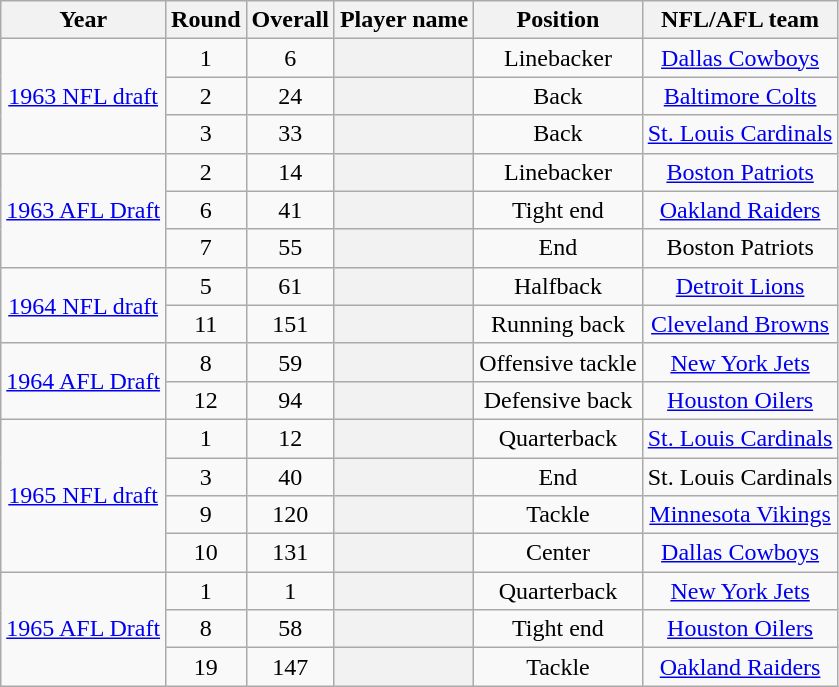<table class="wikitable sortable" style="text-align:center">
<tr>
<th scope="col">Year</th>
<th scope="col">Round</th>
<th scope="col">Overall</th>
<th scope="col">Player name</th>
<th scope="col">Position</th>
<th scope="col">NFL/AFL team</th>
</tr>
<tr>
<td rowspan=3><a href='#'>1963 NFL draft</a><br></td>
<td>1</td>
<td>6</td>
<th scope="row"></th>
<td>Linebacker</td>
<td><a href='#'>Dallas Cowboys</a></td>
</tr>
<tr>
<td>2</td>
<td>24</td>
<th scope="row"></th>
<td>Back</td>
<td><a href='#'>Baltimore Colts</a></td>
</tr>
<tr>
<td>3</td>
<td>33</td>
<th scope="row"></th>
<td>Back</td>
<td><a href='#'>St. Louis Cardinals</a></td>
</tr>
<tr>
<td rowspan=3><a href='#'>1963 AFL Draft</a><br></td>
<td>2</td>
<td>14</td>
<th scope="row"></th>
<td>Linebacker</td>
<td><a href='#'>Boston Patriots</a></td>
</tr>
<tr>
<td>6</td>
<td>41</td>
<th scope="row"></th>
<td>Tight end</td>
<td><a href='#'>Oakland Raiders</a></td>
</tr>
<tr>
<td>7</td>
<td>55</td>
<th scope="row"></th>
<td>End</td>
<td>Boston Patriots</td>
</tr>
<tr>
<td rowspan=2><a href='#'>1964 NFL draft</a><br></td>
<td>5</td>
<td>61</td>
<th scope="row"></th>
<td>Halfback</td>
<td><a href='#'>Detroit Lions</a></td>
</tr>
<tr>
<td>11</td>
<td>151</td>
<th scope="row"></th>
<td>Running back</td>
<td><a href='#'>Cleveland Browns</a></td>
</tr>
<tr>
<td rowspan=2><a href='#'>1964 AFL Draft</a><br></td>
<td>8</td>
<td>59</td>
<th scope="row"></th>
<td>Offensive tackle</td>
<td><a href='#'>New York Jets</a></td>
</tr>
<tr>
<td>12</td>
<td>94</td>
<th scope="row"></th>
<td>Defensive back</td>
<td><a href='#'>Houston Oilers</a></td>
</tr>
<tr>
<td rowspan=4><a href='#'>1965 NFL draft</a><br></td>
<td>1</td>
<td>12</td>
<th></th>
<td>Quarterback</td>
<td><a href='#'>St. Louis Cardinals</a></td>
</tr>
<tr>
<td>3</td>
<td>40</td>
<th></th>
<td>End</td>
<td>St. Louis Cardinals</td>
</tr>
<tr>
<td>9</td>
<td>120</td>
<th></th>
<td>Tackle</td>
<td><a href='#'>Minnesota Vikings</a></td>
</tr>
<tr>
<td>10</td>
<td>131</td>
<th></th>
<td>Center</td>
<td><a href='#'>Dallas Cowboys</a></td>
</tr>
<tr>
<td rowspan=3><a href='#'>1965 AFL Draft</a><br></td>
<td>1</td>
<td>1</td>
<th scope="row"></th>
<td>Quarterback</td>
<td><a href='#'>New York Jets</a></td>
</tr>
<tr>
<td>8</td>
<td>58</td>
<th scope="row"></th>
<td>Tight end</td>
<td><a href='#'>Houston Oilers</a></td>
</tr>
<tr>
<td>19</td>
<td>147</td>
<th scope="row"></th>
<td>Tackle</td>
<td><a href='#'>Oakland Raiders</a></td>
</tr>
</table>
